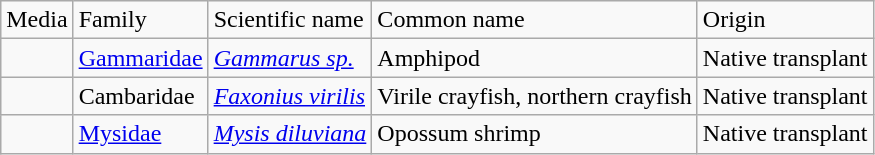<table class="wikitable">
<tr>
<td>Media</td>
<td>Family</td>
<td>Scientific name</td>
<td>Common name</td>
<td>Origin</td>
</tr>
<tr>
<td></td>
<td><a href='#'>Gammaridae</a></td>
<td><em><a href='#'>Gammarus sp.</a></em></td>
<td>Amphipod</td>
<td>Native transplant</td>
</tr>
<tr>
<td></td>
<td>Cambaridae</td>
<td><em><a href='#'>Faxonius virilis</a></em></td>
<td>Virile crayfish, northern crayfish</td>
<td>Native transplant</td>
</tr>
<tr>
<td></td>
<td><a href='#'>Mysidae</a></td>
<td><em><a href='#'>Mysis diluviana</a></em></td>
<td>Opossum shrimp</td>
<td>Native transplant</td>
</tr>
</table>
